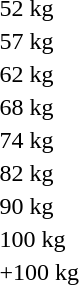<table>
<tr>
<td rowspan=2>52 kg</td>
<td rowspan=2></td>
<td rowspan=2></td>
<td></td>
</tr>
<tr>
<td></td>
</tr>
<tr>
<td rowspan=2>57 kg</td>
<td rowspan=2></td>
<td rowspan=2></td>
<td></td>
</tr>
<tr>
<td></td>
</tr>
<tr>
<td rowspan=2>62 kg</td>
<td rowspan=2></td>
<td rowspan=2></td>
<td></td>
</tr>
<tr>
<td></td>
</tr>
<tr>
<td rowspan=2>68 kg</td>
<td rowspan=2></td>
<td rowspan=2></td>
<td></td>
</tr>
<tr>
<td></td>
</tr>
<tr>
<td rowspan=2>74 kg</td>
<td rowspan=2></td>
<td rowspan=2></td>
<td></td>
</tr>
<tr>
<td></td>
</tr>
<tr>
<td rowspan=2>82 kg</td>
<td rowspan=2></td>
<td rowspan=2></td>
<td></td>
</tr>
<tr>
<td></td>
</tr>
<tr>
<td rowspan=2>90 kg</td>
<td rowspan=2></td>
<td rowspan=2></td>
<td></td>
</tr>
<tr>
<td></td>
</tr>
<tr>
<td rowspan=2>100 kg</td>
<td rowspan=2></td>
<td rowspan=2></td>
<td></td>
</tr>
<tr>
<td></td>
</tr>
<tr>
<td rowspan=2>+100 kg</td>
<td rowspan=2></td>
<td rowspan=2></td>
<td></td>
</tr>
<tr>
<td></td>
</tr>
</table>
